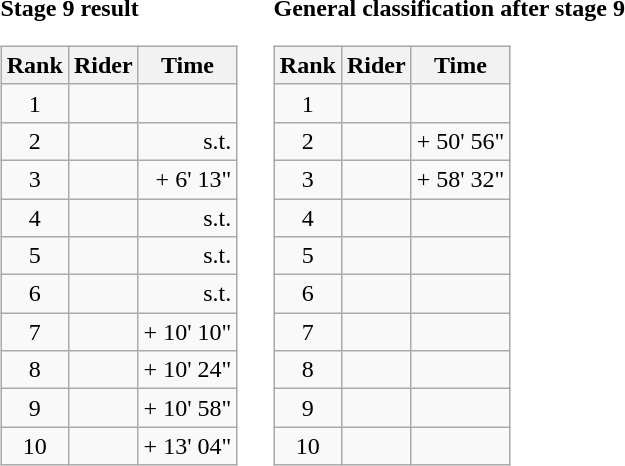<table>
<tr>
<td><strong>Stage 9 result</strong><br><table class="wikitable">
<tr>
<th scope="col">Rank</th>
<th scope="col">Rider</th>
<th scope="col">Time</th>
</tr>
<tr>
<td style="text-align:center;">1</td>
<td></td>
<td style="text-align:right;"></td>
</tr>
<tr>
<td style="text-align:center;">2</td>
<td></td>
<td style="text-align:right;">s.t.</td>
</tr>
<tr>
<td style="text-align:center;">3</td>
<td></td>
<td style="text-align:right;">+ 6' 13"</td>
</tr>
<tr>
<td style="text-align:center;">4</td>
<td></td>
<td style="text-align:right;">s.t.</td>
</tr>
<tr>
<td style="text-align:center;">5</td>
<td></td>
<td style="text-align:right;">s.t.</td>
</tr>
<tr>
<td style="text-align:center;">6</td>
<td></td>
<td style="text-align:right;">s.t.</td>
</tr>
<tr>
<td style="text-align:center;">7</td>
<td></td>
<td style="text-align:right;">+ 10' 10"</td>
</tr>
<tr>
<td style="text-align:center;">8</td>
<td></td>
<td style="text-align:right;">+ 10' 24"</td>
</tr>
<tr>
<td style="text-align:center;">9</td>
<td></td>
<td style="text-align:right;">+ 10' 58"</td>
</tr>
<tr>
<td style="text-align:center;">10</td>
<td></td>
<td style="text-align:right;">+ 13' 04"</td>
</tr>
</table>
</td>
<td></td>
<td><strong>General classification after stage 9</strong><br><table class="wikitable">
<tr>
<th scope="col">Rank</th>
<th scope="col">Rider</th>
<th scope="col">Time</th>
</tr>
<tr>
<td style="text-align:center;">1</td>
<td></td>
<td style="text-align:right;"></td>
</tr>
<tr>
<td style="text-align:center;">2</td>
<td></td>
<td style="text-align:right;">+ 50' 56"</td>
</tr>
<tr>
<td style="text-align:center;">3</td>
<td></td>
<td style="text-align:right;">+ 58' 32"</td>
</tr>
<tr>
<td style="text-align:center;">4</td>
<td></td>
<td></td>
</tr>
<tr>
<td style="text-align:center;">5</td>
<td></td>
<td></td>
</tr>
<tr>
<td style="text-align:center;">6</td>
<td></td>
<td></td>
</tr>
<tr>
<td style="text-align:center;">7</td>
<td></td>
<td></td>
</tr>
<tr>
<td style="text-align:center;">8</td>
<td></td>
<td></td>
</tr>
<tr>
<td style="text-align:center;">9</td>
<td></td>
<td></td>
</tr>
<tr>
<td style="text-align:center;">10</td>
<td></td>
<td></td>
</tr>
</table>
</td>
</tr>
</table>
